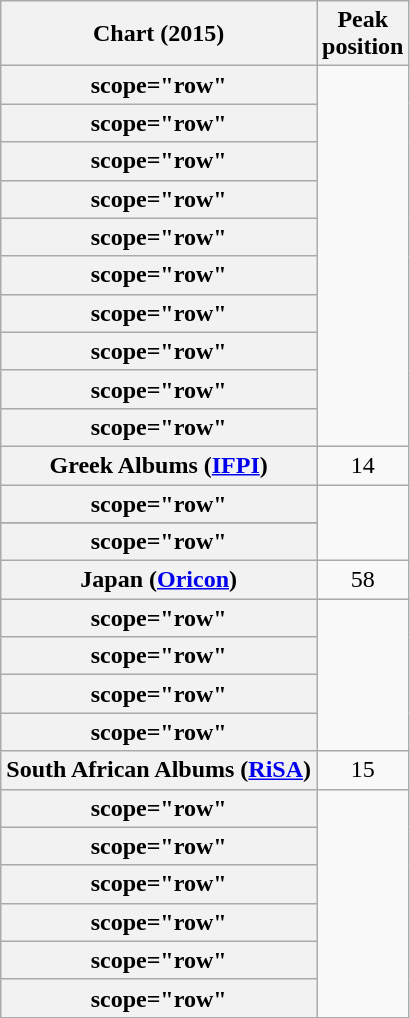<table class="wikitable sortable plainrowheaders">
<tr>
<th>Chart (2015)</th>
<th>Peak<br>position</th>
</tr>
<tr>
<th>scope="row"</th>
</tr>
<tr>
<th>scope="row"</th>
</tr>
<tr>
<th>scope="row"</th>
</tr>
<tr>
<th>scope="row"</th>
</tr>
<tr>
<th>scope="row"</th>
</tr>
<tr>
<th>scope="row"</th>
</tr>
<tr>
<th>scope="row"</th>
</tr>
<tr>
<th>scope="row"</th>
</tr>
<tr>
<th>scope="row"</th>
</tr>
<tr>
<th>scope="row"</th>
</tr>
<tr>
<th scope="row">Greek Albums (<a href='#'>IFPI</a>)</th>
<td align=center>14</td>
</tr>
<tr>
<th>scope="row"</th>
</tr>
<tr>
</tr>
<tr>
<th>scope="row"</th>
</tr>
<tr>
<th scope="row">Japan (<a href='#'>Oricon</a>)</th>
<td align="center">58</td>
</tr>
<tr>
<th>scope="row"</th>
</tr>
<tr>
<th>scope="row"</th>
</tr>
<tr>
<th>scope="row"</th>
</tr>
<tr>
<th>scope="row"</th>
</tr>
<tr>
<th scope="row">South African Albums (<a href='#'>RiSA</a>)</th>
<td align="center">15</td>
</tr>
<tr>
<th>scope="row"</th>
</tr>
<tr>
<th>scope="row"</th>
</tr>
<tr>
<th>scope="row"</th>
</tr>
<tr>
<th>scope="row"</th>
</tr>
<tr>
<th>scope="row"</th>
</tr>
<tr>
<th>scope="row"</th>
</tr>
<tr>
</tr>
</table>
